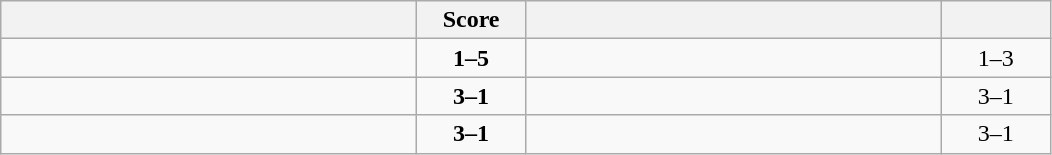<table class="wikitable" style="text-align: center; ">
<tr>
<th align="right" width="270"></th>
<th width="65">Score</th>
<th align="left" width="270"></th>
<th width="65"></th>
</tr>
<tr>
<td align="left"></td>
<td><strong>1–5</strong></td>
<td align="left"><strong></strong></td>
<td>1–3 <strong></strong></td>
</tr>
<tr>
<td align="left"><strong></strong></td>
<td><strong>3–1</strong></td>
<td align="left"></td>
<td>3–1 <strong></strong></td>
</tr>
<tr>
<td align="left"><strong></strong></td>
<td><strong>3–1</strong></td>
<td align="left"></td>
<td>3–1 <strong></strong></td>
</tr>
</table>
